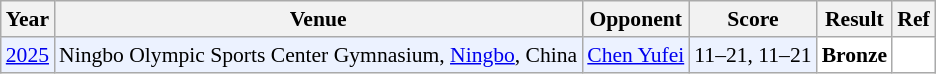<table class="sortable wikitable" style="font-size: 90%">
<tr>
<th>Year</th>
<th>Venue</th>
<th>Opponent</th>
<th>Score</th>
<th>Result</th>
<th>Ref</th>
</tr>
<tr style="background:#ECF2FF">
<td align="center"><a href='#'>2025</a></td>
<td align="left">Ningbo Olympic Sports Center Gymnasium, <a href='#'>Ningbo</a>, China</td>
<td align="left"> <a href='#'>Chen Yufei</a></td>
<td align="left">11–21, 11–21</td>
<td style="text-align:left; background: white"> <strong>Bronze</strong></td>
<td style="text-align:center; background:white"></td>
</tr>
</table>
